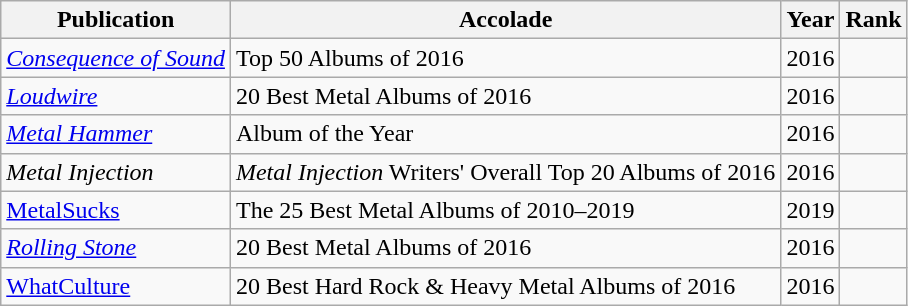<table class="sortable wikitable">
<tr>
<th>Publication</th>
<th>Accolade</th>
<th>Year</th>
<th>Rank</th>
</tr>
<tr>
<td><em><a href='#'>Consequence of Sound</a></em></td>
<td>Top 50 Albums of 2016</td>
<td>2016</td>
<td></td>
</tr>
<tr>
<td><em><a href='#'>Loudwire</a></em></td>
<td>20 Best Metal Albums of 2016</td>
<td>2016</td>
<td></td>
</tr>
<tr>
<td><em><a href='#'>Metal Hammer</a></em></td>
<td>Album of the Year</td>
<td>2016</td>
<td></td>
</tr>
<tr>
<td><em>Metal Injection</em></td>
<td><em>Metal Injection</em> Writers' Overall Top 20 Albums of 2016</td>
<td>2016</td>
<td></td>
</tr>
<tr>
<td><a href='#'>MetalSucks</a></td>
<td>The 25 Best Metal Albums of 2010–2019</td>
<td>2019</td>
<td></td>
</tr>
<tr>
<td><em><a href='#'>Rolling Stone</a></em></td>
<td>20 Best Metal Albums of 2016</td>
<td>2016</td>
<td></td>
</tr>
<tr>
<td><a href='#'>WhatCulture</a></td>
<td>20 Best Hard Rock & Heavy Metal Albums of 2016</td>
<td>2016</td>
<td></td>
</tr>
</table>
